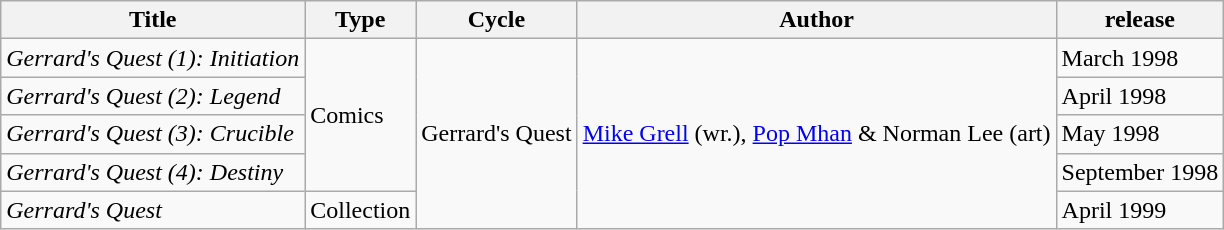<table class="wikitable">
<tr>
<th>Title</th>
<th>Type</th>
<th>Cycle</th>
<th>Author</th>
<th>release</th>
</tr>
<tr>
<td><em>Gerrard's Quest (1): Initiation</em></td>
<td rowspan="4">Comics</td>
<td rowspan="5">Gerrard's Quest</td>
<td rowspan="5"><a href='#'>Mike Grell</a> (wr.), <a href='#'>Pop Mhan</a> & Norman Lee (art)</td>
<td>March 1998</td>
</tr>
<tr>
<td><em>Gerrard's Quest (2): Legend</em></td>
<td>April 1998</td>
</tr>
<tr>
<td><em>Gerrard's Quest (3): Crucible</em></td>
<td>May 1998</td>
</tr>
<tr>
<td><em>Gerrard's Quest (4): Destiny</em></td>
<td>September 1998</td>
</tr>
<tr>
<td><em>Gerrard's Quest</em></td>
<td>Collection</td>
<td>April 1999</td>
</tr>
</table>
